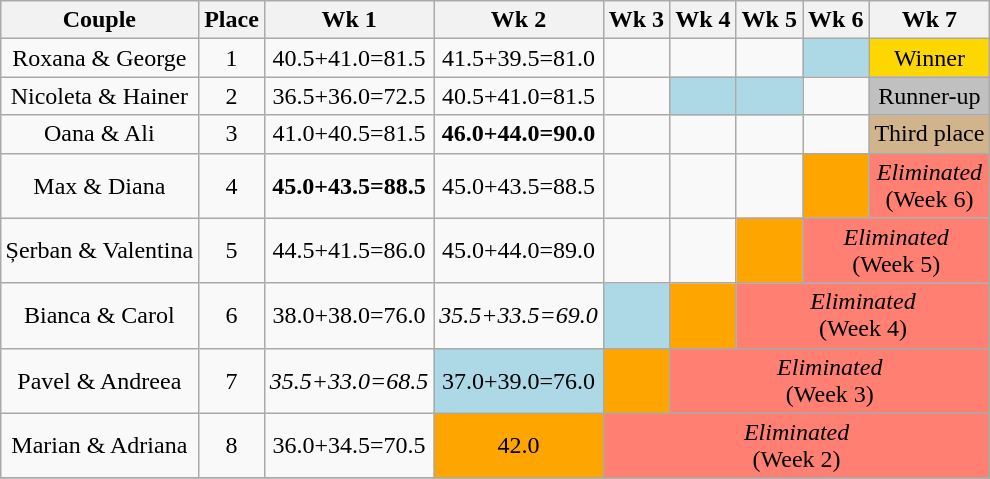<table class="wikitable sortable"  style="margin:auto; text-align:center; white-space:nowrap; width:1%;">
<tr>
<th>Couple</th>
<th>Place</th>
<th>Wk 1</th>
<th>Wk 2</th>
<th>Wk 3</th>
<th>Wk 4</th>
<th>Wk 5</th>
<th>Wk 6</th>
<th>Wk 7</th>
</tr>
<tr>
<td><div>Roxana & George</div></td>
<td>1</td>
<td>40.5+41.0=81.5</td>
<td>41.5+39.5=81.0</td>
<td></td>
<td></td>
<td></td>
<td style="background:lightblue;"></td>
<td style="background:gold;">Winner</td>
</tr>
<tr>
<td><div>Nicoleta & Hainer</div></td>
<td>2</td>
<td>36.5+36.0=72.5</td>
<td>40.5+41.0=81.5</td>
<td></td>
<td style="background:lightblue;"></td>
<td style="background:lightblue;"></td>
<td></td>
<td style="background:silver;">Runner-up</td>
</tr>
<tr>
<td><div>Oana & Ali</div></td>
<td>3</td>
<td>41.0+40.5=81.5</td>
<td><span><strong>46.0+44.0=90.0</strong></span></td>
<td></td>
<td></td>
<td></td>
<td></td>
<td style="background:tan;">Third place</td>
</tr>
<tr>
<td><div>Max & Diana</div></td>
<td>4</td>
<td><span><strong>45.0+43.5=88.5</strong></span></td>
<td>45.0+43.5=88.5</td>
<td></td>
<td></td>
<td></td>
<td style="background:orange;"></td>
<td colspan="2" style="background:#FF8072"><em>Eliminated</em><br>(Week 6)</td>
</tr>
<tr>
<td><div>Șerban & Valentina</div></td>
<td>5</td>
<td>44.5+41.5=86.0</td>
<td>45.0+44.0=89.0</td>
<td></td>
<td></td>
<td style="background:orange;"></td>
<td colspan="3" style="background:#FF8072"><em>Eliminated</em><br>(Week 5)</td>
</tr>
<tr>
<td><div>Bianca & Carol</div></td>
<td>6</td>
<td>38.0+38.0=76.0</td>
<td><span><em>35.5+33.5=69.0</em></span></td>
<td style="background:lightblue;"></td>
<td style="background:orange;"></td>
<td colspan="4" style="background:#FF8072"><em>Eliminated</em><br>(Week 4)</td>
</tr>
<tr>
<td><div>Pavel & Andreea</div></td>
<td>7</td>
<td><span><em>35.5+33.0=68.5</em></span></td>
<td style="background:lightblue;">37.0+39.0=76.0</td>
<td style="background:orange;"></td>
<td colspan="5" style="background:#FF8072"><em>Eliminated</em><br>(Week 3)</td>
</tr>
<tr>
<td><div>Marian & Adriana</div></td>
<td>8</td>
<td>36.0+34.5=70.5</td>
<td style="background:orange;">42.0</td>
<td colspan="6" style="background:#FF8072"><em>Eliminated</em><br>(Week 2)</td>
</tr>
<tr>
</tr>
</table>
